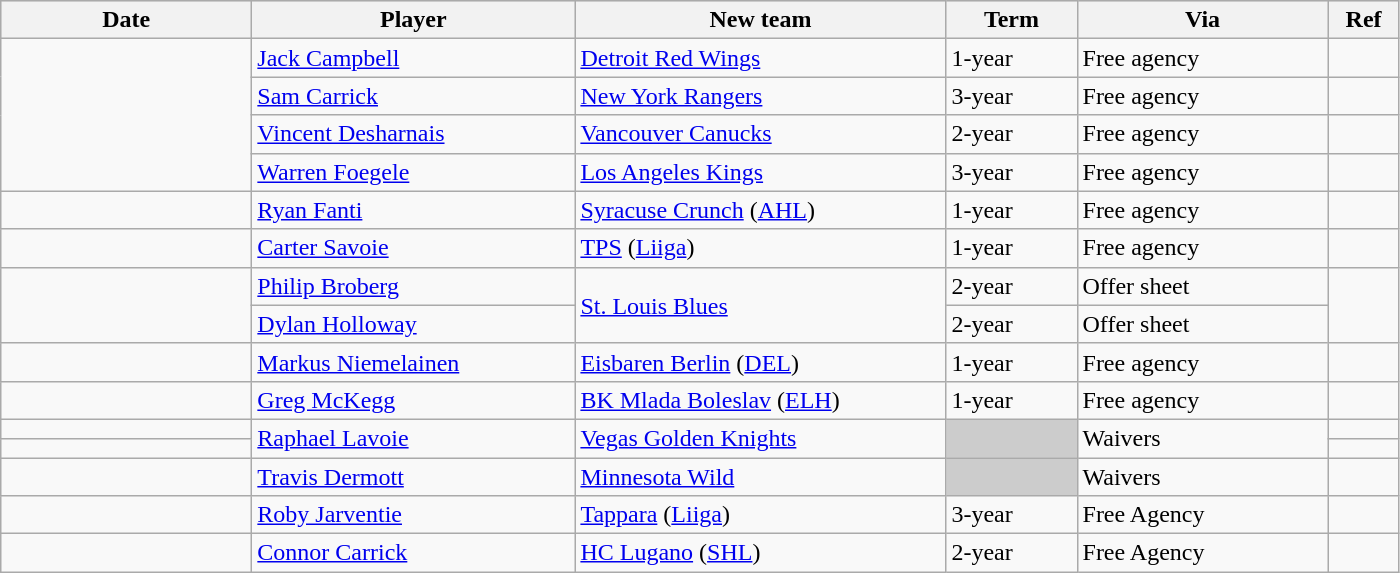<table class="wikitable">
<tr style="background:#ddd; text-align: center;">
<th style="width: 10em;">Date</th>
<th style="width: 13em;">Player</th>
<th style="width: 15em;">New team</th>
<th style="width: 5em;">Term</th>
<th style="width: 10em;">Via</th>
<th style="width: 2.5em;">Ref</th>
</tr>
<tr>
<td rowspan="4"></td>
<td><a href='#'>Jack Campbell</a></td>
<td><a href='#'>Detroit Red Wings</a></td>
<td>1-year</td>
<td>Free agency</td>
<td></td>
</tr>
<tr>
<td><a href='#'>Sam Carrick</a></td>
<td><a href='#'>New York Rangers</a></td>
<td>3-year</td>
<td>Free agency</td>
<td></td>
</tr>
<tr>
<td><a href='#'>Vincent Desharnais</a></td>
<td><a href='#'>Vancouver Canucks</a></td>
<td>2-year</td>
<td>Free agency</td>
<td></td>
</tr>
<tr>
<td><a href='#'>Warren Foegele</a></td>
<td><a href='#'>Los Angeles Kings</a></td>
<td>3-year</td>
<td>Free agency</td>
<td></td>
</tr>
<tr>
<td></td>
<td><a href='#'>Ryan Fanti</a></td>
<td><a href='#'>Syracuse Crunch</a> (<a href='#'>AHL</a>)</td>
<td>1-year</td>
<td>Free agency</td>
<td></td>
</tr>
<tr>
<td></td>
<td><a href='#'>Carter Savoie</a></td>
<td><a href='#'>TPS</a> (<a href='#'>Liiga</a>)</td>
<td>1-year</td>
<td>Free agency</td>
<td></td>
</tr>
<tr>
<td rowspan=2></td>
<td><a href='#'>Philip Broberg</a></td>
<td rowspan=2><a href='#'>St. Louis Blues</a></td>
<td>2-year</td>
<td>Offer sheet</td>
<td rowspan=2></td>
</tr>
<tr>
<td><a href='#'>Dylan Holloway</a></td>
<td>2-year</td>
<td>Offer sheet</td>
</tr>
<tr>
<td></td>
<td><a href='#'>Markus Niemelainen</a></td>
<td><a href='#'>Eisbaren Berlin</a> (<a href='#'>DEL</a>)</td>
<td>1-year</td>
<td>Free agency</td>
<td></td>
</tr>
<tr>
<td></td>
<td><a href='#'>Greg McKegg</a></td>
<td><a href='#'>BK Mlada Boleslav</a> (<a href='#'>ELH</a>)</td>
<td>1-year</td>
<td>Free agency</td>
<td></td>
</tr>
<tr>
<td></td>
<td rowspan=2><a href='#'>Raphael Lavoie</a></td>
<td rowspan=2><a href='#'>Vegas Golden Knights</a></td>
<td style="background:#ccc;" rowspan=2></td>
<td rowspan=2>Waivers</td>
<td></td>
</tr>
<tr>
<td></td>
<td></td>
</tr>
<tr>
<td></td>
<td><a href='#'>Travis Dermott</a></td>
<td><a href='#'>Minnesota Wild</a></td>
<td style="background:#ccc;"></td>
<td>Waivers</td>
<td></td>
</tr>
<tr>
<td></td>
<td><a href='#'>Roby Jarventie</a></td>
<td><a href='#'>Tappara</a> (<a href='#'>Liiga</a>)</td>
<td>3-year</td>
<td>Free Agency</td>
<td></td>
</tr>
<tr>
<td></td>
<td><a href='#'>Connor Carrick</a></td>
<td><a href='#'>HC Lugano</a> (<a href='#'>SHL</a>)</td>
<td>2-year</td>
<td>Free Agency</td>
<td></td>
</tr>
</table>
